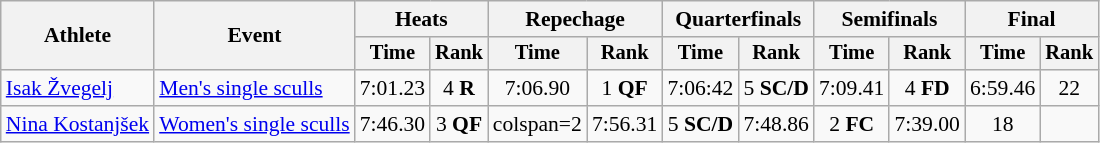<table class=wikitable style=font-size:90%;text-align:center>
<tr>
<th rowspan=2>Athlete</th>
<th rowspan=2>Event</th>
<th colspan=2>Heats</th>
<th colspan=2>Repechage</th>
<th colspan=2>Quarterfinals</th>
<th colspan=2>Semifinals</th>
<th colspan=2>Final</th>
</tr>
<tr style=font-size:95%>
<th>Time</th>
<th>Rank</th>
<th>Time</th>
<th>Rank</th>
<th>Time</th>
<th>Rank</th>
<th>Time</th>
<th>Rank</th>
<th>Time</th>
<th>Rank</th>
</tr>
<tr>
<td align=left><a href='#'>Isak Žvegelj</a></td>
<td align=left><a href='#'>Men's single sculls</a></td>
<td>7:01.23</td>
<td>4 <strong>R</strong></td>
<td>7:06.90</td>
<td>1 <strong>QF</strong></td>
<td>7:06:42</td>
<td>5 <strong>SC/D</strong></td>
<td>7:09.41</td>
<td>4 <strong>FD</strong></td>
<td>6:59.46</td>
<td>22</td>
</tr>
<tr>
<td align=left><a href='#'>Nina Kostanjšek</a></td>
<td align=left><a href='#'>Women's single sculls</a></td>
<td>7:46.30</td>
<td>3 <strong>QF</strong></td>
<td>colspan=2 </td>
<td>7:56.31</td>
<td>5 <strong>SC/D</strong></td>
<td>7:48.86</td>
<td>2 <strong>FC</strong></td>
<td>7:39.00</td>
<td>18</td>
</tr>
</table>
